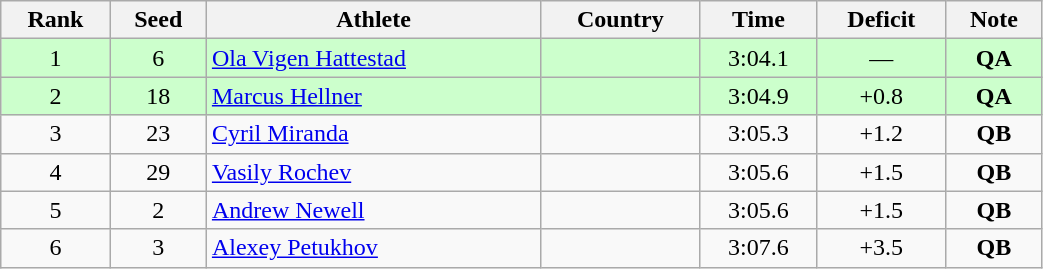<table class="wikitable sortable" style="text-align:center" width=55%>
<tr>
<th>Rank</th>
<th>Seed</th>
<th>Athlete</th>
<th>Country</th>
<th>Time</th>
<th>Deficit</th>
<th>Note</th>
</tr>
<tr bgcolor=ccffcc>
<td>1</td>
<td>6</td>
<td align=left><a href='#'>Ola Vigen Hattestad</a></td>
<td align=left></td>
<td>3:04.1</td>
<td>—</td>
<td><strong>QA</strong></td>
</tr>
<tr bgcolor=ccffcc>
<td>2</td>
<td>18</td>
<td align=left><a href='#'>Marcus Hellner</a></td>
<td align=left></td>
<td>3:04.9</td>
<td>+0.8</td>
<td><strong>QA</strong></td>
</tr>
<tr>
<td>3</td>
<td>23</td>
<td align=left><a href='#'>Cyril Miranda</a></td>
<td align=left></td>
<td>3:05.3</td>
<td>+1.2</td>
<td><strong>QB</strong></td>
</tr>
<tr>
<td>4</td>
<td>29</td>
<td align=left><a href='#'>Vasily Rochev</a></td>
<td align=left></td>
<td>3:05.6</td>
<td>+1.5</td>
<td><strong>QB</strong></td>
</tr>
<tr>
<td>5</td>
<td>2</td>
<td align=left><a href='#'>Andrew Newell</a></td>
<td align=left></td>
<td>3:05.6</td>
<td>+1.5</td>
<td><strong>QB</strong></td>
</tr>
<tr>
<td>6</td>
<td>3</td>
<td align=left><a href='#'>Alexey Petukhov</a></td>
<td align=left></td>
<td>3:07.6</td>
<td>+3.5</td>
<td><strong>QB</strong></td>
</tr>
</table>
